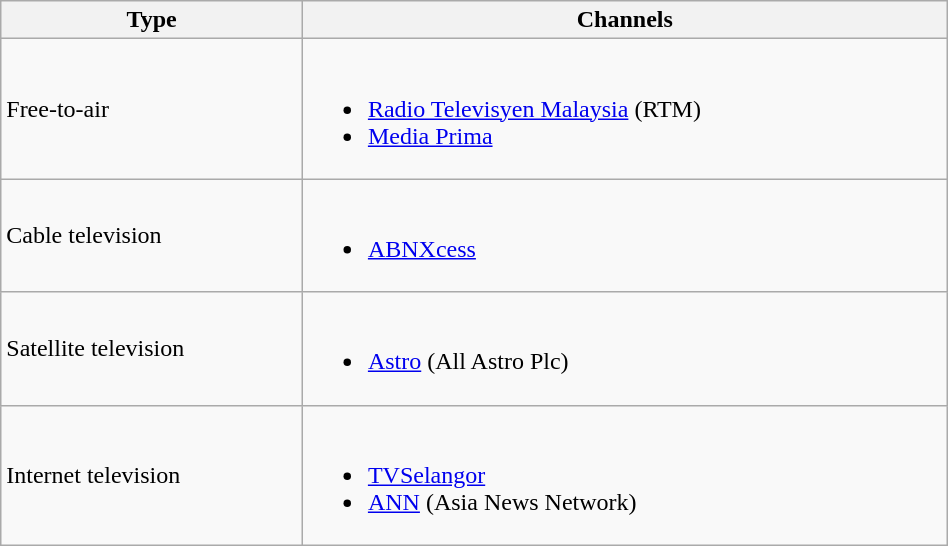<table class="wikitable sortable" style="width: 50%;">
<tr>
<th>Type</th>
<th>Channels</th>
</tr>
<tr>
<td>Free-to-air</td>
<td><br><ul><li><a href='#'>Radio Televisyen Malaysia</a> (RTM)</li><li><a href='#'>Media Prima</a></li></ul></td>
</tr>
<tr>
<td>Cable television</td>
<td><br><ul><li><a href='#'>ABNXcess</a></li></ul></td>
</tr>
<tr>
<td>Satellite television</td>
<td><br><ul><li><a href='#'>Astro</a> (All Astro Plc)</li></ul></td>
</tr>
<tr>
<td>Internet television</td>
<td><br><ul><li><a href='#'>TVSelangor</a></li><li><a href='#'>ANN</a> (Asia News Network)</li></ul></td>
</tr>
</table>
